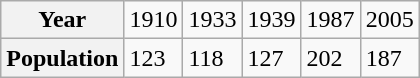<table class="wikitable">
<tr>
<th>Year</th>
<td>1910</td>
<td>1933</td>
<td>1939</td>
<td>1987</td>
<td>2005</td>
</tr>
<tr>
<th>Population</th>
<td>123</td>
<td>118</td>
<td>127</td>
<td>202</td>
<td>187</td>
</tr>
</table>
